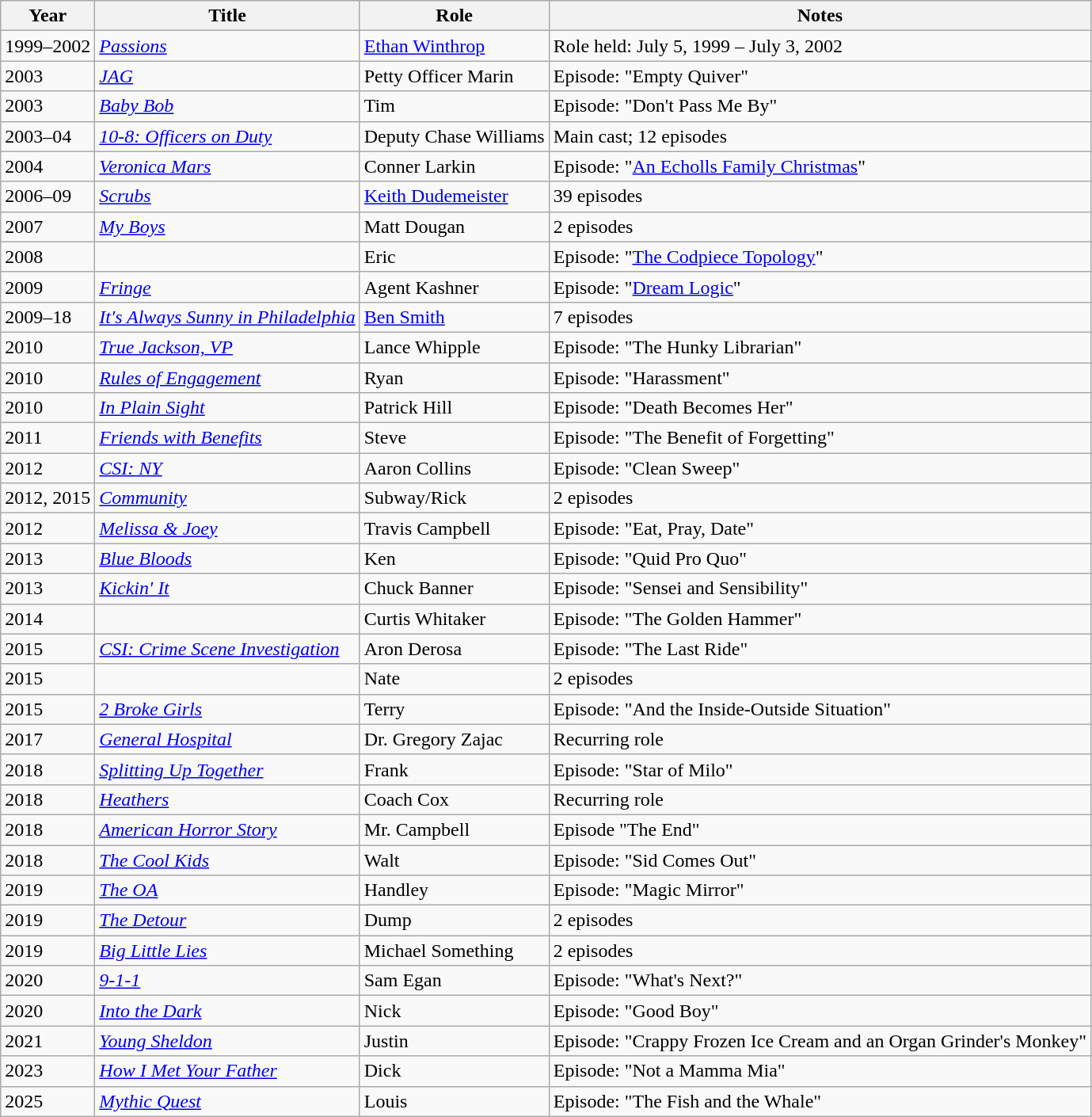<table class="wikitable sortable plainrowheaders">
<tr>
<th>Year</th>
<th>Title</th>
<th>Role</th>
<th class="unsortable">Notes</th>
</tr>
<tr>
<td>1999–2002</td>
<td><em><a href='#'>Passions</a></em></td>
<td><a href='#'>Ethan Winthrop</a></td>
<td>Role held: July 5, 1999 – July 3, 2002</td>
</tr>
<tr>
<td>2003</td>
<td><em><a href='#'>JAG</a></em></td>
<td>Petty Officer Marin</td>
<td>Episode: "Empty Quiver"</td>
</tr>
<tr>
<td>2003</td>
<td><em><a href='#'>Baby Bob</a></em></td>
<td>Tim</td>
<td>Episode: "Don't Pass Me By"</td>
</tr>
<tr>
<td>2003–04</td>
<td><em><a href='#'>10-8: Officers on Duty</a></em></td>
<td>Deputy Chase Williams</td>
<td>Main cast; 12 episodes</td>
</tr>
<tr>
<td>2004</td>
<td><em><a href='#'>Veronica Mars</a></em></td>
<td>Conner Larkin</td>
<td>Episode: "<a href='#'>An Echolls Family Christmas</a>"</td>
</tr>
<tr>
<td>2006–09</td>
<td><em><a href='#'>Scrubs</a></em></td>
<td><a href='#'>Keith Dudemeister</a></td>
<td>39 episodes</td>
</tr>
<tr>
<td>2007</td>
<td><em><a href='#'>My Boys</a></em></td>
<td>Matt Dougan</td>
<td>2 episodes</td>
</tr>
<tr>
<td>2008</td>
<td><em></em></td>
<td>Eric</td>
<td>Episode: "<a href='#'>The Codpiece Topology</a>"</td>
</tr>
<tr>
<td>2009</td>
<td><em><a href='#'>Fringe</a></em></td>
<td>Agent Kashner</td>
<td>Episode: "<a href='#'>Dream Logic</a>"</td>
</tr>
<tr>
<td>2009–18</td>
<td><em><a href='#'>It's Always Sunny in Philadelphia</a></em></td>
<td><a href='#'>Ben Smith</a></td>
<td>7 episodes</td>
</tr>
<tr>
<td>2010</td>
<td><em><a href='#'>True Jackson, VP</a></em></td>
<td>Lance Whipple</td>
<td>Episode: "The Hunky Librarian"</td>
</tr>
<tr>
<td>2010</td>
<td><em><a href='#'>Rules of Engagement</a></em></td>
<td>Ryan</td>
<td>Episode: "Harassment"</td>
</tr>
<tr>
<td>2010</td>
<td><em><a href='#'>In Plain Sight</a></em></td>
<td>Patrick Hill</td>
<td>Episode: "Death Becomes Her"</td>
</tr>
<tr>
<td>2011</td>
<td><em><a href='#'>Friends with Benefits</a></em></td>
<td>Steve</td>
<td>Episode: "The Benefit of Forgetting"</td>
</tr>
<tr>
<td>2012</td>
<td><em><a href='#'>CSI: NY</a></em></td>
<td>Aaron Collins</td>
<td>Episode: "Clean Sweep"</td>
</tr>
<tr>
<td>2012, 2015</td>
<td><em><a href='#'>Community</a></em></td>
<td>Subway/Rick</td>
<td>2 episodes</td>
</tr>
<tr>
<td>2012</td>
<td><em><a href='#'>Melissa & Joey</a></em></td>
<td>Travis Campbell</td>
<td>Episode: "Eat, Pray, Date"</td>
</tr>
<tr>
<td>2013</td>
<td><em><a href='#'>Blue Bloods</a></em></td>
<td>Ken</td>
<td>Episode: "Quid Pro Quo"</td>
</tr>
<tr>
<td>2013</td>
<td><em><a href='#'>Kickin' It</a></em></td>
<td>Chuck Banner</td>
<td>Episode: "Sensei and Sensibility"</td>
</tr>
<tr>
<td>2014</td>
<td><em></em></td>
<td>Curtis Whitaker</td>
<td>Episode: "The Golden Hammer"</td>
</tr>
<tr>
<td>2015</td>
<td><em><a href='#'>CSI: Crime Scene Investigation</a></em></td>
<td>Aron Derosa</td>
<td>Episode: "The Last Ride"</td>
</tr>
<tr>
<td>2015</td>
<td><em></em></td>
<td>Nate</td>
<td>2 episodes</td>
</tr>
<tr>
<td>2015</td>
<td><em><a href='#'>2 Broke Girls</a></em></td>
<td>Terry</td>
<td>Episode: "And the Inside-Outside Situation"</td>
</tr>
<tr>
<td>2017</td>
<td><em><a href='#'>General Hospital</a></em></td>
<td>Dr. Gregory Zajac</td>
<td>Recurring role</td>
</tr>
<tr>
<td>2018</td>
<td><em><a href='#'>Splitting Up Together</a></em></td>
<td>Frank</td>
<td>Episode: "Star of Milo"</td>
</tr>
<tr>
<td>2018</td>
<td><em><a href='#'>Heathers</a></em></td>
<td>Coach Cox</td>
<td>Recurring role</td>
</tr>
<tr>
<td>2018</td>
<td><em><a href='#'>American Horror Story</a></em></td>
<td>Mr. Campbell</td>
<td>Episode "The End"</td>
</tr>
<tr>
<td>2018</td>
<td><em><a href='#'>The Cool Kids</a></em></td>
<td>Walt</td>
<td>Episode: "Sid Comes Out"</td>
</tr>
<tr>
<td>2019</td>
<td><em><a href='#'>The OA</a></em></td>
<td>Handley</td>
<td>Episode: "Magic Mirror"</td>
</tr>
<tr>
<td>2019</td>
<td><em><a href='#'>The Detour</a></em></td>
<td>Dump</td>
<td>2 episodes</td>
</tr>
<tr>
<td>2019</td>
<td><em><a href='#'>Big Little Lies</a></em></td>
<td>Michael Something</td>
<td>2 episodes</td>
</tr>
<tr>
<td>2020</td>
<td><em><a href='#'>9-1-1</a></em></td>
<td>Sam Egan</td>
<td>Episode: "What's Next?"</td>
</tr>
<tr>
<td>2020</td>
<td><em><a href='#'>Into the Dark</a></em></td>
<td>Nick</td>
<td>Episode: "Good Boy"</td>
</tr>
<tr>
<td>2021</td>
<td><em><a href='#'>Young Sheldon</a></em></td>
<td>Justin</td>
<td>Episode: "Crappy Frozen Ice Cream and an Organ Grinder's Monkey"</td>
</tr>
<tr>
<td>2023</td>
<td><em><a href='#'>How I Met Your Father</a></em></td>
<td>Dick</td>
<td>Episode: "Not a Mamma Mia"</td>
</tr>
<tr>
<td>2025</td>
<td><em><a href='#'>Mythic Quest</a></em></td>
<td>Louis</td>
<td>Episode: "The Fish and the Whale"</td>
</tr>
</table>
